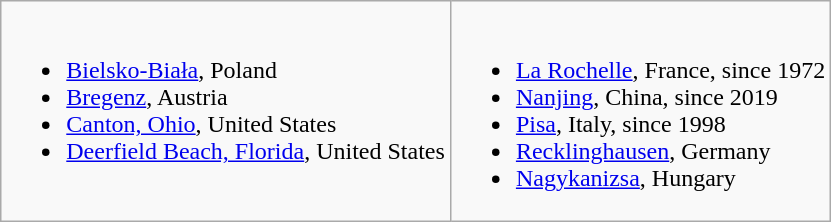<table class="wikitable">
<tr valign="top">
<td><br><ul><li> <a href='#'>Bielsko-Biała</a>, Poland</li><li> <a href='#'>Bregenz</a>, Austria</li><li> <a href='#'>Canton, Ohio</a>, United States</li><li> <a href='#'>Deerfield Beach, Florida</a>, United States</li></ul></td>
<td><br><ul><li> <a href='#'>La Rochelle</a>, France, since 1972</li><li> <a href='#'>Nanjing</a>, China, since 2019</li><li> <a href='#'>Pisa</a>, Italy, since 1998</li><li> <a href='#'>Recklinghausen</a>, Germany</li><li> <a href='#'>Nagykanizsa</a>, Hungary</li></ul></td>
</tr>
</table>
